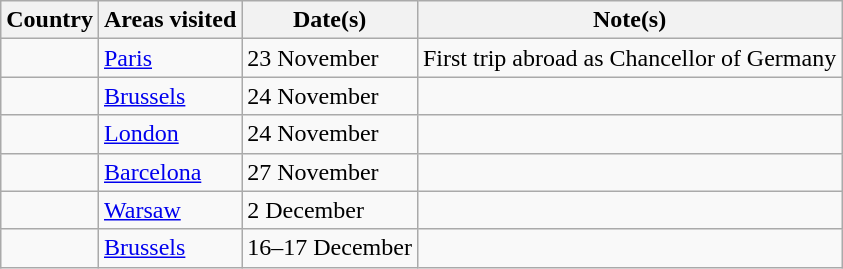<table class="wikitable">
<tr>
<th scope=col>Country</th>
<th scope=col>Areas visited</th>
<th scope=col>Date(s)</th>
<th scope=col>Note(s)</th>
</tr>
<tr>
<td></td>
<td><a href='#'>Paris</a></td>
<td>23 November</td>
<td>First trip abroad as Chancellor of Germany</td>
</tr>
<tr>
<td></td>
<td><a href='#'>Brussels</a></td>
<td>24 November</td>
<td></td>
</tr>
<tr>
<td></td>
<td><a href='#'>London</a></td>
<td>24 November</td>
<td></td>
</tr>
<tr>
<td></td>
<td><a href='#'>Barcelona</a></td>
<td>27 November</td>
<td></td>
</tr>
<tr>
<td></td>
<td><a href='#'>Warsaw</a></td>
<td>2 December</td>
<td></td>
</tr>
<tr>
<td></td>
<td><a href='#'>Brussels</a></td>
<td>16–17 December</td>
<td></td>
</tr>
</table>
